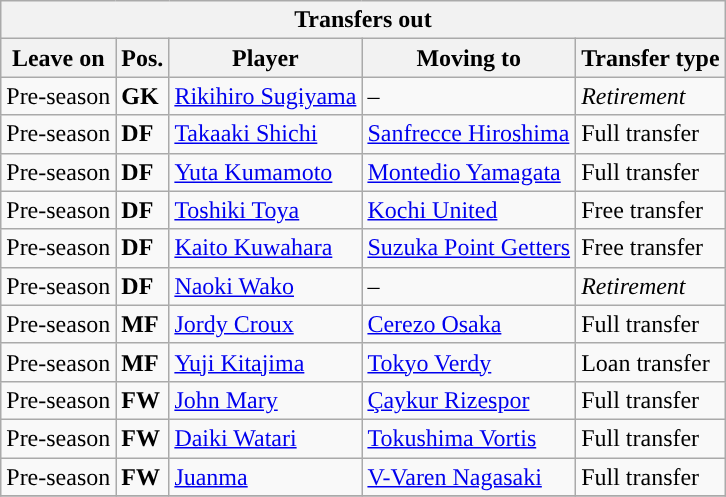<table class="wikitable sortable" style="text-align:left;">
<tr>
<th colspan="5">Transfers out</th>
</tr>
<tr>
<th>Leave on</th>
<th>Pos.</th>
<th>Player</th>
<th>Moving to</th>
<th>Transfer type</th>
</tr>
<tr>
<td>Pre-season</td>
<td><strong>GK</strong></td>
<td> <a href='#'>Rikihiro Sugiyama</a></td>
<td>–</td>
<td><em>Retirement</em></td>
</tr>
<tr>
<td>Pre-season</td>
<td><strong>DF</strong></td>
<td> <a href='#'>Takaaki Shichi</a></td>
<td> <a href='#'>Sanfrecce Hiroshima</a></td>
<td>Full transfer</td>
</tr>
<tr>
<td>Pre-season</td>
<td><strong>DF</strong></td>
<td> <a href='#'>Yuta Kumamoto</a></td>
<td> <a href='#'>Montedio Yamagata</a></td>
<td>Full transfer</td>
</tr>
<tr>
<td>Pre-season</td>
<td><strong>DF</strong></td>
<td> <a href='#'>Toshiki Toya</a></td>
<td> <a href='#'>Kochi United</a></td>
<td>Free transfer</td>
</tr>
<tr>
<td>Pre-season</td>
<td><strong>DF</strong></td>
<td> <a href='#'>Kaito Kuwahara</a></td>
<td> <a href='#'>Suzuka Point Getters</a></td>
<td>Free transfer</td>
</tr>
<tr>
<td>Pre-season</td>
<td><strong>DF</strong></td>
<td> <a href='#'>Naoki Wako</a></td>
<td>–</td>
<td><em>Retirement</em></td>
</tr>
<tr>
<td>Pre-season</td>
<td><strong>MF</strong></td>
<td> <a href='#'>Jordy Croux</a></td>
<td> <a href='#'>Cerezo Osaka</a></td>
<td>Full transfer</td>
</tr>
<tr>
<td>Pre-season</td>
<td><strong>MF</strong></td>
<td> <a href='#'>Yuji Kitajima</a></td>
<td> <a href='#'>Tokyo Verdy</a></td>
<td>Loan transfer</td>
</tr>
<tr>
<td>Pre-season</td>
<td><strong>FW</strong></td>
<td> <a href='#'>John Mary</a></td>
<td> <a href='#'>Çaykur Rizespor</a></td>
<td>Full transfer</td>
</tr>
<tr>
<td>Pre-season</td>
<td><strong>FW</strong></td>
<td> <a href='#'>Daiki Watari</a></td>
<td> <a href='#'>Tokushima Vortis</a></td>
<td>Full transfer</td>
</tr>
<tr>
<td>Pre-season</td>
<td><strong>FW</strong></td>
<td> <a href='#'>Juanma</a></td>
<td> <a href='#'>V-Varen Nagasaki</a></td>
<td>Full transfer</td>
</tr>
<tr>
</tr>
</table>
